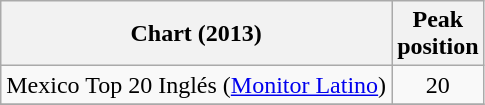<table class="wikitable sortable">
<tr>
<th>Chart (2013)</th>
<th>Peak<br>position</th>
</tr>
<tr>
<td>Mexico Top 20 Inglés (<a href='#'>Monitor Latino</a>)</td>
<td style="text-align:center;">20</td>
</tr>
<tr>
</tr>
</table>
